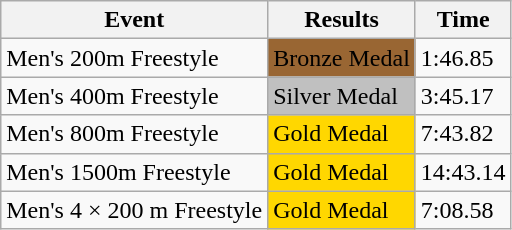<table class="wikitable">
<tr>
<th>Event</th>
<th>Results</th>
<th>Time</th>
</tr>
<tr>
<td>Men's 200m Freestyle</td>
<td bgcolor="996633">Bronze Medal</td>
<td>1:46.85</td>
</tr>
<tr>
<td>Men's 400m Freestyle</td>
<td bgcolor="silver">Silver Medal</td>
<td>3:45.17</td>
</tr>
<tr>
<td>Men's 800m Freestyle</td>
<td bgcolor="gold">Gold Medal</td>
<td>7:43.82</td>
</tr>
<tr>
<td>Men's 1500m Freestyle</td>
<td bgcolor="gold">Gold Medal</td>
<td>14:43.14</td>
</tr>
<tr>
<td>Men's 4 × 200 m Freestyle</td>
<td bgcolor="Gold">Gold Medal</td>
<td>7:08.58</td>
</tr>
</table>
